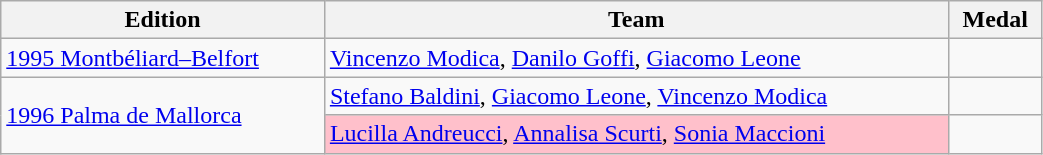<table class="wikitable sortable" width=55% style="font-size:100%; text-align:left;">
<tr>
<th>Edition</th>
<th>Team</th>
<th>Medal</th>
</tr>
<tr>
<td><a href='#'>1995 Montbéliard–Belfort</a></td>
<td><a href='#'>Vincenzo Modica</a>, <a href='#'>Danilo Goffi</a>, <a href='#'>Giacomo Leone</a></td>
<td align=center></td>
</tr>
<tr>
<td rowspan=2><a href='#'>1996 Palma de Mallorca</a></td>
<td><a href='#'>Stefano Baldini</a>, <a href='#'>Giacomo Leone</a>, <a href='#'>Vincenzo Modica</a></td>
<td align=center></td>
</tr>
<tr>
<td bgcolor=pink><a href='#'>Lucilla Andreucci</a>, <a href='#'>Annalisa Scurti</a>, <a href='#'>Sonia Maccioni</a></td>
<td align=center></td>
</tr>
</table>
